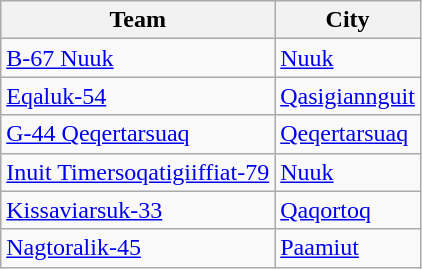<table class="wikitable sortable">
<tr>
<th>Team</th>
<th>City</th>
</tr>
<tr>
<td><a href='#'>B-67 Nuuk</a></td>
<td><a href='#'>Nuuk</a></td>
</tr>
<tr>
<td><a href='#'>Eqaluk-54</a></td>
<td><a href='#'>Qasigiannguit</a></td>
</tr>
<tr>
<td><a href='#'>G-44 Qeqertarsuaq</a></td>
<td><a href='#'>Qeqertarsuaq</a></td>
</tr>
<tr>
<td><a href='#'>Inuit Timersoqatigiiffiat-79</a></td>
<td><a href='#'>Nuuk</a></td>
</tr>
<tr>
<td><a href='#'>Kissaviarsuk-33</a></td>
<td><a href='#'>Qaqortoq</a></td>
</tr>
<tr>
<td><a href='#'>Nagtoralik-45</a></td>
<td><a href='#'>Paamiut</a></td>
</tr>
</table>
